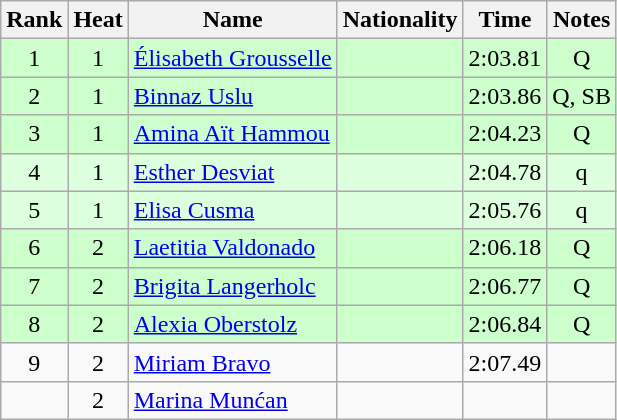<table class="wikitable sortable" style="text-align:center">
<tr>
<th>Rank</th>
<th>Heat</th>
<th>Name</th>
<th>Nationality</th>
<th>Time</th>
<th>Notes</th>
</tr>
<tr bgcolor=ccffcc>
<td>1</td>
<td>1</td>
<td align=left><a href='#'>Élisabeth Grousselle</a></td>
<td align=left></td>
<td>2:03.81</td>
<td>Q</td>
</tr>
<tr bgcolor=ccffcc>
<td>2</td>
<td>1</td>
<td align=left><a href='#'>Binnaz Uslu</a></td>
<td align=left></td>
<td>2:03.86</td>
<td>Q, SB</td>
</tr>
<tr bgcolor=ccffcc>
<td>3</td>
<td>1</td>
<td align=left><a href='#'>Amina Aït Hammou</a></td>
<td align=left></td>
<td>2:04.23</td>
<td>Q</td>
</tr>
<tr bgcolor=ddffdd>
<td>4</td>
<td>1</td>
<td align=left><a href='#'>Esther Desviat</a></td>
<td align=left></td>
<td>2:04.78</td>
<td>q</td>
</tr>
<tr bgcolor=ddffdd>
<td>5</td>
<td>1</td>
<td align=left><a href='#'>Elisa Cusma</a></td>
<td align=left></td>
<td>2:05.76</td>
<td>q</td>
</tr>
<tr bgcolor=ccffcc>
<td>6</td>
<td>2</td>
<td align=left><a href='#'>Laetitia Valdonado</a></td>
<td align=left></td>
<td>2:06.18</td>
<td>Q</td>
</tr>
<tr bgcolor=ccffcc>
<td>7</td>
<td>2</td>
<td align=left><a href='#'>Brigita Langerholc</a></td>
<td align=left></td>
<td>2:06.77</td>
<td>Q</td>
</tr>
<tr bgcolor=ccffcc>
<td>8</td>
<td>2</td>
<td align=left><a href='#'>Alexia Oberstolz</a></td>
<td align=left></td>
<td>2:06.84</td>
<td>Q</td>
</tr>
<tr>
<td>9</td>
<td>2</td>
<td align=left><a href='#'>Miriam Bravo</a></td>
<td align=left></td>
<td>2:07.49</td>
<td></td>
</tr>
<tr>
<td></td>
<td>2</td>
<td align=left><a href='#'>Marina Munćan</a></td>
<td align=left></td>
<td></td>
<td></td>
</tr>
</table>
